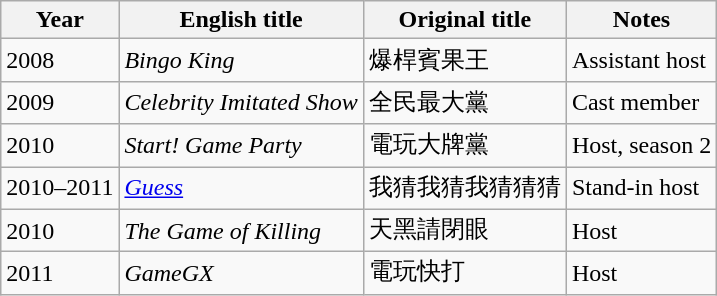<table class="wikitable sortable">
<tr>
<th>Year</th>
<th>English title</th>
<th>Original title</th>
<th class="unsortable">Notes</th>
</tr>
<tr>
<td>2008</td>
<td><em>Bingo King</em></td>
<td>爆桿賓果王</td>
<td>Assistant host</td>
</tr>
<tr>
<td>2009</td>
<td><em>Celebrity Imitated Show</em></td>
<td>全民最大黨</td>
<td>Cast member</td>
</tr>
<tr>
<td>2010</td>
<td><em>Start! Game Party</em></td>
<td>電玩大牌黨</td>
<td>Host, season 2</td>
</tr>
<tr>
<td>2010–2011</td>
<td><em><a href='#'>Guess</a></em></td>
<td>我猜我猜我猜猜猜</td>
<td>Stand-in host</td>
</tr>
<tr>
<td>2010</td>
<td><em>The Game of Killing</em></td>
<td>天黑請閉眼</td>
<td>Host</td>
</tr>
<tr>
<td>2011</td>
<td><em>GameGX</em></td>
<td>電玩快打</td>
<td>Host</td>
</tr>
</table>
